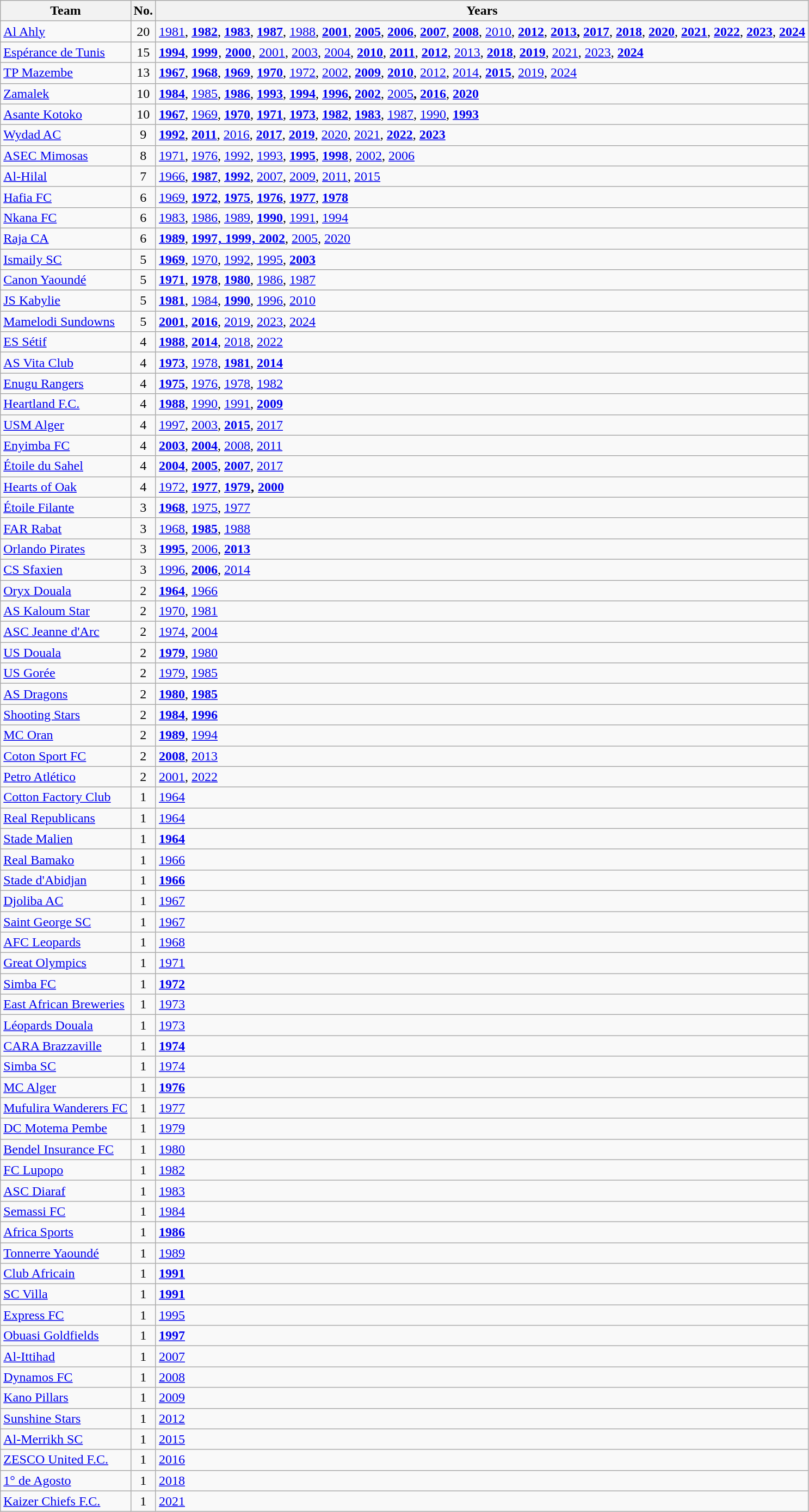<table class="wikitable sortable">
<tr>
<th>Team</th>
<th>No.</th>
<th>Years</th>
</tr>
<tr>
<td> <a href='#'>Al Ahly</a></td>
<td align=center>20</td>
<td><a href='#'>1981</a>, <strong><a href='#'>1982</a></strong>, <strong><a href='#'>1983</a></strong>, <strong><a href='#'>1987</a></strong>, <a href='#'>1988</a>, <strong><a href='#'>2001</a></strong>, <strong><a href='#'>2005</a></strong>, <strong><a href='#'>2006</a></strong>, <strong><a href='#'>2007</a></strong>, <strong><a href='#'>2008</a></strong>, <a href='#'>2010</a>, <strong><a href='#'>2012</a></strong>, <strong><a href='#'>2013</a>, <a href='#'>2017</a></strong>, <a href='#'><strong>2018</strong></a>, <strong><a href='#'>2020</a></strong>, <strong><a href='#'>2021</a></strong>, <strong><a href='#'>2022</a></strong>, <strong><a href='#'>2023</a></strong>, <strong><a href='#'>2024</a></strong></td>
</tr>
<tr>
<td> <a href='#'>Espérance de Tunis</a></td>
<td align="center">15</td>
<td><strong><a href='#'>1994</a></strong>, <a href='#'><strong>1999</strong></a>‚ <a href='#'><strong>2000</strong></a>‚ <a href='#'>2001</a>, <a href='#'>2003</a>, <a href='#'>2004</a>, <strong><a href='#'>2010</a></strong>, <strong><a href='#'>2011</a></strong>, <strong><a href='#'>2012</a></strong>, <a href='#'>2013</a>, <strong><a href='#'>2018</a></strong>, <strong><a href='#'>2019</a></strong>, <a href='#'>2021</a>, <a href='#'>2023</a>, <strong><a href='#'>2024</a></strong></td>
</tr>
<tr>
<td> <a href='#'>TP Mazembe</a></td>
<td align=center>13</td>
<td><strong><a href='#'>1967</a></strong>, <strong><a href='#'>1968</a></strong>, <strong><a href='#'>1969</a></strong>, <strong><a href='#'>1970</a></strong>, <a href='#'>1972</a>, <a href='#'>2002</a>, <strong><a href='#'>2009</a></strong>, <strong><a href='#'>2010</a></strong>, <a href='#'>2012</a>, <a href='#'>2014</a>, <strong><a href='#'>2015</a></strong>, <a href='#'>2019</a>, <a href='#'>2024</a></td>
</tr>
<tr>
<td> <a href='#'>Zamalek</a></td>
<td align="center">10</td>
<td><strong><a href='#'>1984</a></strong>, <a href='#'>1985</a>, <strong><a href='#'>1986</a></strong>, <strong><a href='#'>1993</a></strong>, <strong><a href='#'>1994</a></strong>, <strong><a href='#'>1996</a>, <a href='#'>2002</a></strong>, <a href='#'>2005</a><strong>, <a href='#'>2016</a></strong>, <strong><a href='#'>2020</a></strong></td>
</tr>
<tr>
<td> <a href='#'>Asante Kotoko</a></td>
<td align="center">10</td>
<td><strong><a href='#'>1967</a></strong>, <a href='#'>1969</a>, <strong><a href='#'>1970</a></strong>, <strong><a href='#'>1971</a></strong>, <strong><a href='#'>1973</a></strong>, <strong><a href='#'>1982</a></strong>, <strong><a href='#'>1983</a></strong>, <a href='#'>1987</a>, <a href='#'>1990</a>, <strong><a href='#'>1993</a></strong></td>
</tr>
<tr>
<td> <a href='#'>Wydad AC</a></td>
<td align="center">9</td>
<td><strong><a href='#'>1992</a></strong>, <strong><a href='#'>2011</a></strong>, <a href='#'>2016</a>, <strong><a href='#'>2017</a></strong>, <strong><a href='#'>2019</a></strong>, <a href='#'>2020</a>, <a href='#'>2021</a>, <strong><a href='#'>2022</a></strong>, <strong><a href='#'>2023</a></strong></td>
</tr>
<tr>
<td> <a href='#'>ASEC Mimosas</a></td>
<td align="center">8</td>
<td><a href='#'>1971</a>, <a href='#'>1976</a>, <a href='#'>1992</a>, <a href='#'>1993</a>, <strong><a href='#'>1995</a></strong>, <a href='#'><strong>1998</strong></a>‚ <a href='#'>2002</a>, <a href='#'>2006</a></td>
</tr>
<tr>
<td> <a href='#'>Al-Hilal</a></td>
<td align="center">7</td>
<td><a href='#'>1966</a>, <strong><a href='#'>1987</a></strong>, <strong><a href='#'>1992</a></strong>, <a href='#'>2007</a>, <a href='#'>2009</a>, <a href='#'>2011</a>, <a href='#'>2015</a></td>
</tr>
<tr>
<td> <a href='#'>Hafia FC</a></td>
<td align="center">6</td>
<td><a href='#'>1969</a>, <strong><a href='#'>1972</a></strong>, <strong><a href='#'>1975</a></strong>, <strong><a href='#'>1976</a></strong>, <strong><a href='#'>1977</a></strong>, <strong><a href='#'>1978</a></strong></td>
</tr>
<tr>
<td> <a href='#'>Nkana FC</a></td>
<td align="center">6</td>
<td><a href='#'>1983</a>, <a href='#'>1986</a>, <a href='#'>1989</a>, <strong><a href='#'>1990</a></strong>, <a href='#'>1991</a>, <a href='#'>1994</a></td>
</tr>
<tr>
<td> <a href='#'>Raja CA</a></td>
<td align="center">6</td>
<td><strong><a href='#'>1989</a></strong>, <strong><a href='#'>1997‚ 1999‚ 2002</a></strong>, <a href='#'>2005</a>, <a href='#'>2020</a></td>
</tr>
<tr>
<td> <a href='#'>Ismaily SC</a></td>
<td align="center">5</td>
<td><strong><a href='#'>1969</a></strong>, <a href='#'>1970</a>, <a href='#'>1992</a>, <a href='#'>1995</a>, <strong><a href='#'>2003</a></strong></td>
</tr>
<tr>
<td> <a href='#'>Canon Yaoundé</a></td>
<td align="center">5</td>
<td><strong><a href='#'>1971</a></strong>, <strong><a href='#'>1978</a></strong>, <strong><a href='#'>1980</a></strong>, <a href='#'>1986</a>, <a href='#'>1987</a></td>
</tr>
<tr>
<td> <a href='#'>JS Kabylie</a></td>
<td align="center">5</td>
<td><strong><a href='#'>1981</a></strong>, <a href='#'>1984</a>, <strong><a href='#'>1990</a></strong>, <a href='#'>1996</a>, <a href='#'>2010</a></td>
</tr>
<tr>
<td> <a href='#'>Mamelodi Sundowns</a></td>
<td align="center">5</td>
<td><strong><a href='#'>2001</a></strong>, <strong><a href='#'>2016</a></strong>, <a href='#'>2019</a>, <a href='#'>2023</a>, <a href='#'>2024</a></td>
</tr>
<tr>
<td> <a href='#'>ES Sétif</a></td>
<td align=center>4</td>
<td><strong><a href='#'>1988</a></strong>, <strong><a href='#'>2014</a></strong>, <a href='#'>2018</a>, <a href='#'>2022</a></td>
</tr>
<tr>
<td> <a href='#'>AS Vita Club</a></td>
<td align=center>4</td>
<td><strong><a href='#'>1973</a></strong>, <a href='#'>1978</a>, <strong><a href='#'>1981</a></strong>, <strong><a href='#'>2014</a></strong></td>
</tr>
<tr>
<td> <a href='#'>Enugu Rangers</a></td>
<td align=center>4</td>
<td><strong><a href='#'>1975</a></strong>, <a href='#'>1976</a>, <a href='#'>1978</a>, <a href='#'>1982</a></td>
</tr>
<tr>
<td> <a href='#'>Heartland F.C.</a></td>
<td align=center>4</td>
<td><strong><a href='#'>1988</a></strong>, <a href='#'>1990</a>, <a href='#'>1991</a>, <strong><a href='#'>2009</a></strong></td>
</tr>
<tr>
<td> <a href='#'>USM Alger</a></td>
<td align=center>4</td>
<td><a href='#'>1997</a>, <a href='#'>2003</a>, <strong><a href='#'>2015</a></strong>, <a href='#'>2017</a></td>
</tr>
<tr>
<td> <a href='#'>Enyimba FC</a></td>
<td align=center>4</td>
<td><strong><a href='#'>2003</a></strong>, <strong><a href='#'>2004</a></strong>, <a href='#'>2008</a>, <a href='#'>2011</a></td>
</tr>
<tr>
<td> <a href='#'>Étoile du Sahel</a></td>
<td align=center>4</td>
<td><strong><a href='#'>2004</a></strong>, <strong><a href='#'>2005</a></strong>, <strong><a href='#'>2007</a></strong>, <a href='#'>2017</a></td>
</tr>
<tr>
<td> <a href='#'>Hearts of Oak</a></td>
<td align="center">4</td>
<td><a href='#'>1972</a>, <strong><a href='#'>1977</a></strong>, <strong><a href='#'>1979</a>‚ <a href='#'>2000</a></strong></td>
</tr>
<tr>
<td> <a href='#'>Étoile Filante</a></td>
<td align=center>3</td>
<td><strong><a href='#'>1968</a></strong>, <a href='#'>1975</a>, <a href='#'>1977</a></td>
</tr>
<tr>
<td> <a href='#'>FAR Rabat</a></td>
<td align=center>3</td>
<td><a href='#'>1968</a>, <strong><a href='#'>1985</a></strong>, <a href='#'>1988</a></td>
</tr>
<tr>
<td> <a href='#'>Orlando Pirates</a></td>
<td align=center>3</td>
<td><strong><a href='#'>1995</a></strong>, <a href='#'>2006</a>, <strong><a href='#'>2013</a></strong></td>
</tr>
<tr>
<td> <a href='#'>CS Sfaxien</a></td>
<td align=center>3</td>
<td><a href='#'>1996</a>, <strong><a href='#'>2006</a></strong>, <a href='#'>2014</a></td>
</tr>
<tr>
<td> <a href='#'>Oryx Douala</a></td>
<td align=center>2</td>
<td><strong><a href='#'>1964</a></strong>, <a href='#'>1966</a></td>
</tr>
<tr>
<td> <a href='#'>AS Kaloum Star</a></td>
<td align=center>2</td>
<td><a href='#'>1970</a>, <a href='#'>1981</a></td>
</tr>
<tr>
<td> <a href='#'>ASC Jeanne d'Arc</a></td>
<td align=center>2</td>
<td><a href='#'>1974</a>, <a href='#'>2004</a></td>
</tr>
<tr>
<td> <a href='#'>US Douala</a></td>
<td align=center>2</td>
<td><strong><a href='#'>1979</a></strong>, <a href='#'>1980</a></td>
</tr>
<tr>
<td> <a href='#'>US Gorée</a></td>
<td align=center>2</td>
<td><a href='#'>1979</a>, <a href='#'>1985</a></td>
</tr>
<tr>
<td> <a href='#'>AS Dragons</a></td>
<td align=center>2</td>
<td><strong><a href='#'>1980</a></strong>, <strong><a href='#'>1985</a></strong></td>
</tr>
<tr>
<td> <a href='#'>Shooting Stars</a></td>
<td align=center>2</td>
<td><strong><a href='#'>1984</a></strong>, <strong><a href='#'>1996</a></strong></td>
</tr>
<tr>
<td> <a href='#'>MC Oran</a></td>
<td align=center>2</td>
<td><strong><a href='#'>1989</a></strong>, <a href='#'>1994</a></td>
</tr>
<tr>
<td> <a href='#'>Coton Sport FC</a></td>
<td align=center>2</td>
<td><strong><a href='#'>2008</a></strong>, <a href='#'>2013</a></td>
</tr>
<tr>
<td> <a href='#'>Petro Atlético</a></td>
<td align=center>2</td>
<td><a href='#'>2001</a>, <a href='#'>2022</a></td>
</tr>
<tr>
<td> <a href='#'>Cotton Factory Club</a></td>
<td align=center>1</td>
<td><a href='#'>1964</a></td>
</tr>
<tr>
<td> <a href='#'>Real Republicans</a></td>
<td align=center>1</td>
<td><a href='#'>1964</a></td>
</tr>
<tr>
<td> <a href='#'>Stade Malien</a></td>
<td align=center>1</td>
<td><strong><a href='#'>1964</a></strong></td>
</tr>
<tr>
<td> <a href='#'>Real Bamako</a></td>
<td align=center>1</td>
<td><a href='#'>1966</a></td>
</tr>
<tr>
<td> <a href='#'>Stade d'Abidjan</a></td>
<td align=center>1</td>
<td><strong><a href='#'>1966</a></strong></td>
</tr>
<tr>
<td> <a href='#'>Djoliba AC</a></td>
<td align=center>1</td>
<td><a href='#'>1967</a></td>
</tr>
<tr>
<td> <a href='#'>Saint George SC</a></td>
<td align=center>1</td>
<td><a href='#'>1967</a></td>
</tr>
<tr>
<td> <a href='#'>AFC Leopards</a></td>
<td align=center>1</td>
<td><a href='#'>1968</a></td>
</tr>
<tr>
<td> <a href='#'>Great Olympics</a></td>
<td align=center>1</td>
<td><a href='#'>1971</a></td>
</tr>
<tr>
<td> <a href='#'>Simba FC</a></td>
<td align=center>1</td>
<td><strong><a href='#'>1972</a></strong></td>
</tr>
<tr>
<td> <a href='#'>East African Breweries</a></td>
<td align=center>1</td>
<td><a href='#'>1973</a></td>
</tr>
<tr>
<td> <a href='#'>Léopards Douala</a></td>
<td align=center>1</td>
<td><a href='#'>1973</a></td>
</tr>
<tr>
<td> <a href='#'>CARA Brazzaville</a></td>
<td align=center>1</td>
<td><strong><a href='#'>1974</a></strong></td>
</tr>
<tr>
<td> <a href='#'>Simba SC</a></td>
<td align=center>1</td>
<td><a href='#'>1974</a></td>
</tr>
<tr>
<td> <a href='#'>MC Alger</a></td>
<td align=center>1</td>
<td><strong><a href='#'>1976</a></strong></td>
</tr>
<tr>
<td> <a href='#'>Mufulira Wanderers FC</a></td>
<td align=center>1</td>
<td><a href='#'>1977</a></td>
</tr>
<tr>
<td> <a href='#'>DC Motema Pembe</a></td>
<td align=center>1</td>
<td><a href='#'>1979</a></td>
</tr>
<tr>
<td> <a href='#'>Bendel Insurance FC</a></td>
<td align=center>1</td>
<td><a href='#'>1980</a></td>
</tr>
<tr>
<td> <a href='#'>FC Lupopo</a></td>
<td align=center>1</td>
<td><a href='#'>1982</a></td>
</tr>
<tr>
<td> <a href='#'>ASC Diaraf</a></td>
<td align=center>1</td>
<td><a href='#'>1983</a></td>
</tr>
<tr>
<td> <a href='#'>Semassi FC</a></td>
<td align=center>1</td>
<td><a href='#'>1984</a></td>
</tr>
<tr>
<td> <a href='#'>Africa Sports</a></td>
<td align=center>1</td>
<td><strong><a href='#'>1986</a></strong></td>
</tr>
<tr>
<td> <a href='#'>Tonnerre Yaoundé</a></td>
<td align=center>1</td>
<td><a href='#'>1989</a></td>
</tr>
<tr>
<td> <a href='#'>Club Africain</a></td>
<td align=center>1</td>
<td><strong><a href='#'>1991</a></strong></td>
</tr>
<tr>
<td> <a href='#'>SC Villa</a></td>
<td align=center>1</td>
<td><strong><a href='#'>1991</a></strong></td>
</tr>
<tr>
<td> <a href='#'>Express FC</a></td>
<td align=center>1</td>
<td><a href='#'>1995</a></td>
</tr>
<tr>
<td> <a href='#'>Obuasi Goldfields</a></td>
<td align=center>1</td>
<td><strong><a href='#'>1997</a></strong></td>
</tr>
<tr>
<td> <a href='#'>Al-Ittihad</a></td>
<td align=center>1</td>
<td><a href='#'>2007</a></td>
</tr>
<tr>
<td> <a href='#'>Dynamos FC</a></td>
<td align=center>1</td>
<td><a href='#'>2008</a></td>
</tr>
<tr>
<td> <a href='#'>Kano Pillars</a></td>
<td align=center>1</td>
<td><a href='#'>2009</a></td>
</tr>
<tr>
<td> <a href='#'>Sunshine Stars</a></td>
<td align=center>1</td>
<td><a href='#'>2012</a></td>
</tr>
<tr>
<td> <a href='#'>Al-Merrikh SC</a></td>
<td align=center>1</td>
<td><a href='#'>2015</a></td>
</tr>
<tr>
<td> <a href='#'>ZESCO United F.C.</a></td>
<td align=center>1</td>
<td><a href='#'>2016</a></td>
</tr>
<tr>
<td> <a href='#'>1° de Agosto</a></td>
<td align=center>1</td>
<td><a href='#'>2018</a></td>
</tr>
<tr>
<td> <a href='#'>Kaizer Chiefs F.C.</a></td>
<td align="center">1</td>
<td><a href='#'>2021</a></td>
</tr>
</table>
